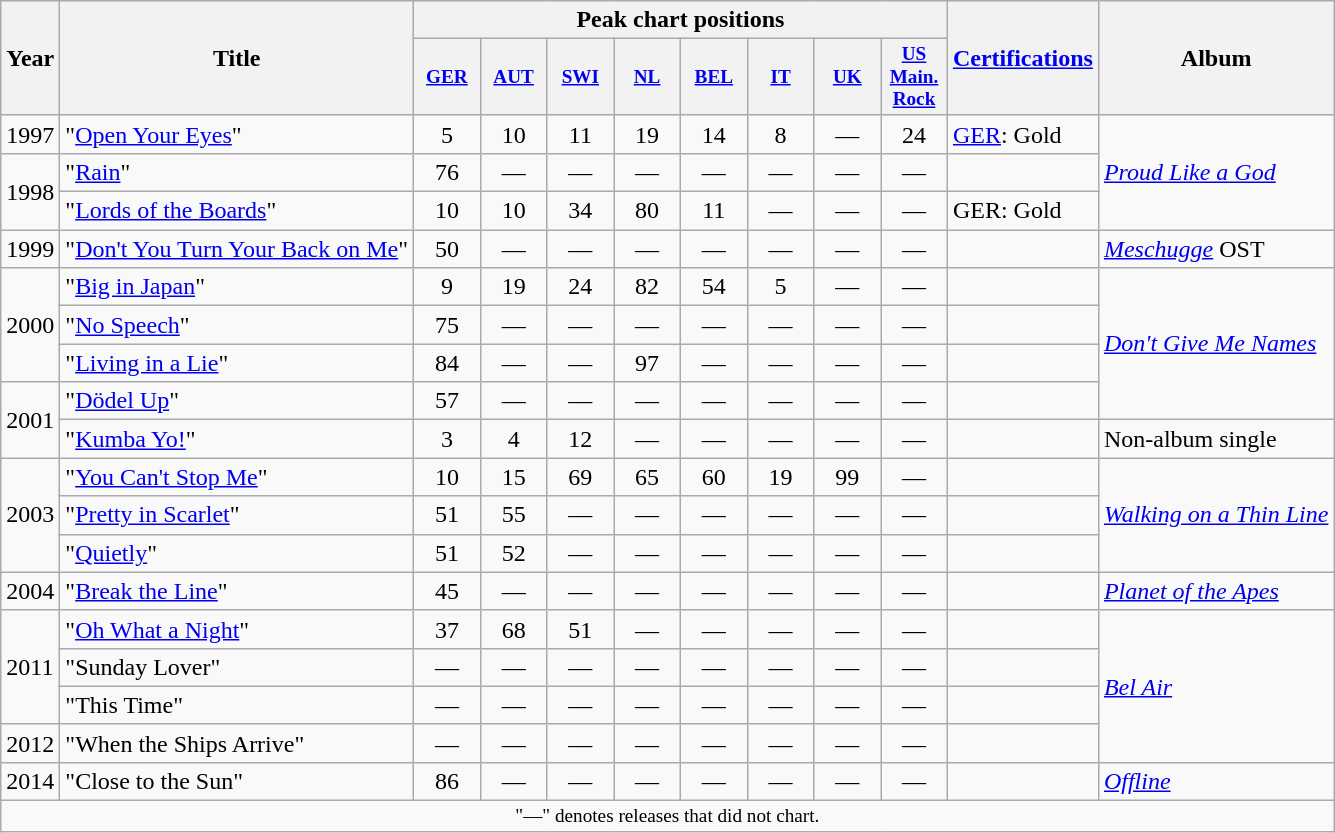<table class="wikitable">
<tr>
<th rowspan="2">Year</th>
<th rowspan="2">Title</th>
<th colspan="8">Peak chart positions</th>
<th rowspan="2"><a href='#'>Certifications</a></th>
<th rowspan="2">Album</th>
</tr>
<tr>
<th style="width:3em;font-size:80%;"><a href='#'>GER</a></th>
<th style="width:3em;font-size:80%;"><a href='#'>AUT</a></th>
<th style="width:3em;font-size:80%;"><a href='#'>SWI</a><br></th>
<th style="width:3em;font-size:80%;"><a href='#'>NL</a></th>
<th style="width:3em;font-size:80%;"><a href='#'>BEL</a></th>
<th style="width:3em;font-size:80%;"><a href='#'>IT</a></th>
<th style="width:3em;font-size:80%;"><a href='#'>UK</a></th>
<th style="width:3em;font-size:80%;"><a href='#'>US<br>Main. Rock</a><br></th>
</tr>
<tr>
<td>1997</td>
<td>"<a href='#'>Open Your Eyes</a>"</td>
<td style="text-align:center;">5</td>
<td style="text-align:center;">10</td>
<td style="text-align:center;">11</td>
<td style="text-align:center;">19</td>
<td style="text-align:center;">14</td>
<td style="text-align:center;">8</td>
<td style="text-align:center;">—</td>
<td style="text-align:center;">24</td>
<td><a href='#'>GER</a>: Gold</td>
<td rowspan="3"><em><a href='#'>Proud Like a God</a></em></td>
</tr>
<tr>
<td rowspan="2">1998</td>
<td>"<a href='#'>Rain</a>"</td>
<td style="text-align:center;">76</td>
<td style="text-align:center;">—</td>
<td style="text-align:center;">—</td>
<td style="text-align:center;">—</td>
<td style="text-align:center;">—</td>
<td style="text-align:center;">—</td>
<td style="text-align:center;">—</td>
<td style="text-align:center;">—</td>
<td></td>
</tr>
<tr>
<td>"<a href='#'>Lords of the Boards</a>"</td>
<td style="text-align:center;">10</td>
<td style="text-align:center;">10</td>
<td style="text-align:center;">34</td>
<td style="text-align:center;">80</td>
<td style="text-align:center;">11</td>
<td style="text-align:center;">—</td>
<td style="text-align:center;">—</td>
<td style="text-align:center;">—</td>
<td>GER: Gold</td>
</tr>
<tr>
<td>1999</td>
<td>"<a href='#'>Don't You Turn Your Back on Me</a>"</td>
<td style="text-align:center;">50</td>
<td style="text-align:center;">—</td>
<td style="text-align:center;">—</td>
<td style="text-align:center;">—</td>
<td style="text-align:center;">—</td>
<td style="text-align:center;">—</td>
<td style="text-align:center;">—</td>
<td style="text-align:center;">—</td>
<td></td>
<td><em><a href='#'>Meschugge</a></em> OST</td>
</tr>
<tr>
<td rowspan="3">2000</td>
<td>"<a href='#'>Big in Japan</a>"</td>
<td style="text-align:center;">9</td>
<td style="text-align:center;">19</td>
<td style="text-align:center;">24</td>
<td style="text-align:center;">82</td>
<td style="text-align:center;">54</td>
<td style="text-align:center;">5</td>
<td style="text-align:center;">—</td>
<td style="text-align:center;">—</td>
<td></td>
<td rowspan="4"><em><a href='#'>Don't Give Me Names</a></em></td>
</tr>
<tr>
<td>"<a href='#'>No Speech</a>"</td>
<td style="text-align:center;">75</td>
<td style="text-align:center;">—</td>
<td style="text-align:center;">—</td>
<td style="text-align:center;">—</td>
<td style="text-align:center;">—</td>
<td style="text-align:center;">—</td>
<td style="text-align:center;">—</td>
<td style="text-align:center;">—</td>
<td></td>
</tr>
<tr>
<td>"<a href='#'>Living in a Lie</a>"</td>
<td style="text-align:center;">84</td>
<td style="text-align:center;">—</td>
<td style="text-align:center;">—</td>
<td style="text-align:center;">97</td>
<td style="text-align:center;">—</td>
<td style="text-align:center;">—</td>
<td style="text-align:center;">—</td>
<td style="text-align:center;">—</td>
<td></td>
</tr>
<tr>
<td rowspan="2">2001</td>
<td>"<a href='#'>Dödel Up</a>"</td>
<td style="text-align:center;">57</td>
<td style="text-align:center;">—</td>
<td style="text-align:center;">—</td>
<td style="text-align:center;">—</td>
<td style="text-align:center;">—</td>
<td style="text-align:center;">—</td>
<td style="text-align:center;">—</td>
<td style="text-align:center;">—</td>
<td></td>
</tr>
<tr>
<td>"<a href='#'>Kumba Yo!</a>" </td>
<td style="text-align:center;">3</td>
<td style="text-align:center;">4</td>
<td style="text-align:center;">12</td>
<td style="text-align:center;">—</td>
<td style="text-align:center;">—</td>
<td style="text-align:center;">—</td>
<td style="text-align:center;">—</td>
<td style="text-align:center;">—</td>
<td></td>
<td>Non-album single</td>
</tr>
<tr>
<td rowspan="3">2003</td>
<td>"<a href='#'>You Can't Stop Me</a>"</td>
<td style="text-align:center;">10</td>
<td style="text-align:center;">15</td>
<td style="text-align:center;">69</td>
<td style="text-align:center;">65</td>
<td style="text-align:center;">60</td>
<td style="text-align:center;">19</td>
<td style="text-align:center;">99</td>
<td style="text-align:center;">—</td>
<td></td>
<td rowspan="3"><em><a href='#'>Walking on a Thin Line</a></em></td>
</tr>
<tr>
<td>"<a href='#'>Pretty in Scarlet</a>"</td>
<td style="text-align:center;">51</td>
<td style="text-align:center;">55</td>
<td style="text-align:center;">—</td>
<td style="text-align:center;">—</td>
<td style="text-align:center;">—</td>
<td style="text-align:center;">—</td>
<td style="text-align:center;">—</td>
<td style="text-align:center;">—</td>
<td></td>
</tr>
<tr>
<td>"<a href='#'>Quietly</a>"</td>
<td style="text-align:center;">51</td>
<td style="text-align:center;">52</td>
<td style="text-align:center;">—</td>
<td style="text-align:center;">—</td>
<td style="text-align:center;">—</td>
<td style="text-align:center;">—</td>
<td style="text-align:center;">—</td>
<td style="text-align:center;">—</td>
<td></td>
</tr>
<tr>
<td>2004</td>
<td>"<a href='#'>Break the Line</a>"</td>
<td style="text-align:center;">45</td>
<td style="text-align:center;">—</td>
<td style="text-align:center;">—</td>
<td style="text-align:center;">—</td>
<td style="text-align:center;">—</td>
<td style="text-align:center;">—</td>
<td style="text-align:center;">—</td>
<td style="text-align:center;">—</td>
<td></td>
<td><em><a href='#'>Planet of the Apes</a></em></td>
</tr>
<tr>
<td rowspan="3">2011</td>
<td>"<a href='#'>Oh What a Night</a>"</td>
<td style="text-align:center;">37</td>
<td style="text-align:center;">68</td>
<td style="text-align:center;">51</td>
<td style="text-align:center;">—</td>
<td style="text-align:center;">—</td>
<td style="text-align:center;">—</td>
<td style="text-align:center;">—</td>
<td style="text-align:center;">—</td>
<td></td>
<td rowspan="4"><em><a href='#'>Bel Air</a></em></td>
</tr>
<tr>
<td>"Sunday Lover"</td>
<td style="text-align:center;">—</td>
<td style="text-align:center;">—</td>
<td style="text-align:center;">—</td>
<td style="text-align:center;">—</td>
<td style="text-align:center;">—</td>
<td style="text-align:center;">—</td>
<td style="text-align:center;">—</td>
<td style="text-align:center;">—</td>
<td></td>
</tr>
<tr>
<td>"This Time"</td>
<td style="text-align:center;">—</td>
<td style="text-align:center;">—</td>
<td style="text-align:center;">—</td>
<td style="text-align:center;">—</td>
<td style="text-align:center;">—</td>
<td style="text-align:center;">—</td>
<td style="text-align:center;">—</td>
<td style="text-align:center;">—</td>
<td></td>
</tr>
<tr>
<td>2012</td>
<td>"When the Ships Arrive"</td>
<td style="text-align:center;">—</td>
<td style="text-align:center;">—</td>
<td style="text-align:center;">—</td>
<td style="text-align:center;">—</td>
<td style="text-align:center;">—</td>
<td style="text-align:center;">—</td>
<td style="text-align:center;">—</td>
<td style="text-align:center;">—</td>
<td></td>
</tr>
<tr>
<td>2014</td>
<td>"Close to the Sun"</td>
<td style="text-align:center;">86</td>
<td style="text-align:center;">—</td>
<td style="text-align:center;">—</td>
<td style="text-align:center;">—</td>
<td style="text-align:center;">—</td>
<td style="text-align:center;">—</td>
<td style="text-align:center;">—</td>
<td style="text-align:center;">—</td>
<td></td>
<td><em><a href='#'>Offline</a></em></td>
</tr>
<tr>
<td colspan="12" style="text-align:center; font-size:80%;">"—" denotes releases that did not chart.</td>
</tr>
</table>
